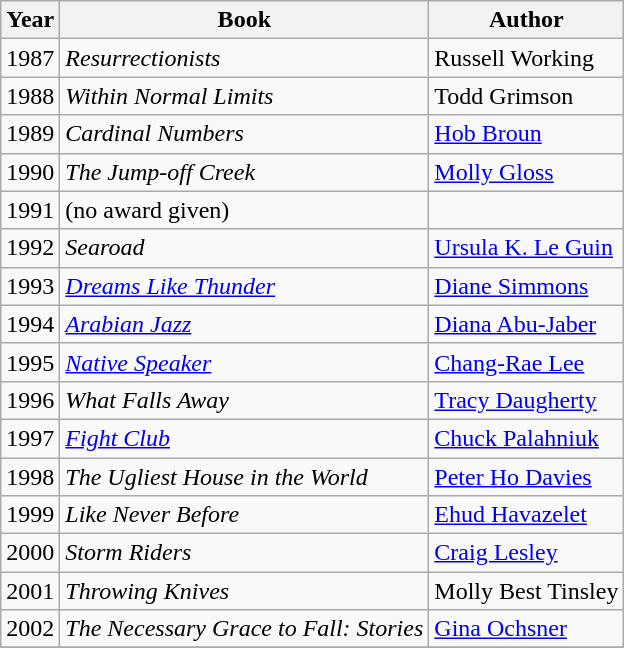<table class="wikitable sortable">
<tr>
<th>Year</th>
<th>Book</th>
<th>Author</th>
</tr>
<tr>
<td>1987</td>
<td><em>Resurrectionists </em></td>
<td>Russell Working</td>
</tr>
<tr>
<td>1988</td>
<td><em>Within Normal Limits</em></td>
<td>Todd Grimson</td>
</tr>
<tr>
<td>1989</td>
<td><em>Cardinal Numbers</em></td>
<td><a href='#'>Hob Broun</a></td>
</tr>
<tr>
<td>1990</td>
<td><em>The Jump-off Creek</em></td>
<td><a href='#'>Molly Gloss</a></td>
</tr>
<tr>
<td>1991</td>
<td>(no award given)</td>
</tr>
<tr>
<td>1992</td>
<td><em>Searoad</em></td>
<td><a href='#'>Ursula K. Le Guin</a></td>
</tr>
<tr>
<td>1993</td>
<td><em><a href='#'>Dreams Like Thunder</a></em></td>
<td><a href='#'>Diane Simmons</a></td>
</tr>
<tr>
<td>1994</td>
<td><em><a href='#'>Arabian Jazz</a></em></td>
<td><a href='#'>Diana Abu-Jaber</a></td>
</tr>
<tr>
<td>1995</td>
<td><em><a href='#'>Native Speaker</a></em></td>
<td><a href='#'>Chang-Rae Lee</a></td>
</tr>
<tr>
<td>1996</td>
<td><em>What Falls Away</em></td>
<td><a href='#'>Tracy Daugherty</a></td>
</tr>
<tr>
<td>1997</td>
<td><em><a href='#'>Fight Club</a></em></td>
<td><a href='#'>Chuck Palahniuk</a></td>
</tr>
<tr>
<td>1998</td>
<td><em>The Ugliest House in the World</em></td>
<td><a href='#'>Peter Ho Davies</a></td>
</tr>
<tr>
<td>1999</td>
<td><em>Like Never Before</em></td>
<td><a href='#'>Ehud Havazelet</a></td>
</tr>
<tr>
<td>2000</td>
<td><em>Storm Riders</em></td>
<td><a href='#'>Craig Lesley</a></td>
</tr>
<tr>
<td>2001</td>
<td><em>Throwing Knives</em></td>
<td>Molly Best Tinsley</td>
</tr>
<tr>
<td>2002</td>
<td><em>The Necessary Grace to Fall: Stories</em></td>
<td><a href='#'>Gina Ochsner</a></td>
</tr>
<tr>
</tr>
</table>
